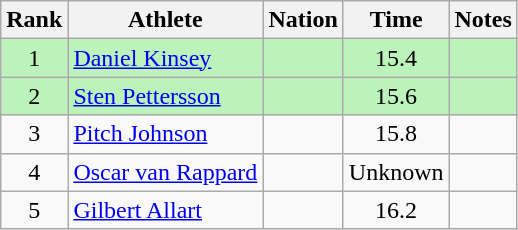<table class="wikitable sortable" style="text-align:center">
<tr>
<th>Rank</th>
<th>Athlete</th>
<th>Nation</th>
<th>Time</th>
<th>Notes</th>
</tr>
<tr bgcolor=bbf3bb>
<td>1</td>
<td align=left><a href='#'>Daniel Kinsey</a></td>
<td align=left></td>
<td>15.4</td>
<td></td>
</tr>
<tr bgcolor=bbf3bb>
<td>2</td>
<td align=left><a href='#'>Sten Pettersson</a></td>
<td align=left></td>
<td>15.6</td>
<td></td>
</tr>
<tr>
<td>3</td>
<td align=left><a href='#'>Pitch Johnson</a></td>
<td align=left></td>
<td>15.8</td>
<td></td>
</tr>
<tr>
<td>4</td>
<td align=left><a href='#'>Oscar van Rappard</a></td>
<td align=left></td>
<td data-sort-value=16.0>Unknown</td>
<td></td>
</tr>
<tr>
<td>5</td>
<td align=left><a href='#'>Gilbert Allart</a></td>
<td align=left></td>
<td>16.2</td>
<td></td>
</tr>
</table>
